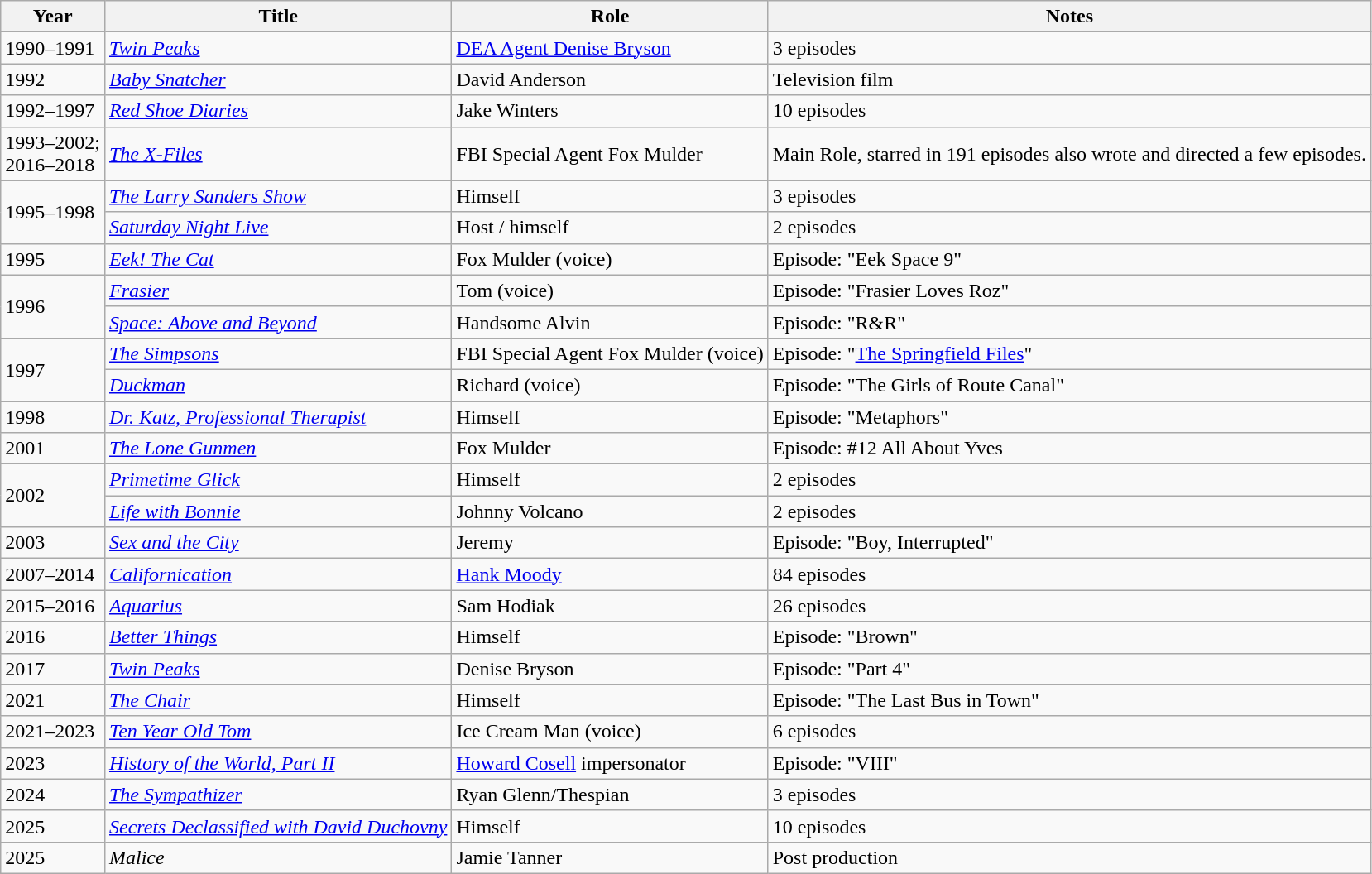<table class = "wikitable sortable">
<tr>
<th scope="col">Year</th>
<th scope="col">Title</th>
<th scope="col">Role</th>
<th scope="col" class="unsortable">Notes</th>
</tr>
<tr>
<td>1990–1991</td>
<td><em><a href='#'>Twin Peaks</a></em></td>
<td><a href='#'>DEA Agent Denise Bryson</a></td>
<td>3 episodes</td>
</tr>
<tr>
<td>1992</td>
<td><em><a href='#'>Baby Snatcher</a></em></td>
<td>David Anderson</td>
<td>Television film</td>
</tr>
<tr>
<td>1992–1997</td>
<td><em><a href='#'>Red Shoe Diaries</a></em></td>
<td>Jake Winters</td>
<td>10 episodes</td>
</tr>
<tr>
<td>1993–2002;<br>2016–2018</td>
<td><em><a href='#'>The X-Files</a></em></td>
<td>FBI Special Agent Fox Mulder</td>
<td>Main Role, starred in 191 episodes also wrote and directed a few episodes.</td>
</tr>
<tr>
<td rowspan=2>1995–1998</td>
<td><em><a href='#'>The Larry Sanders Show</a></em></td>
<td>Himself</td>
<td>3 episodes</td>
</tr>
<tr>
<td><em><a href='#'>Saturday Night Live</a></em></td>
<td>Host / himself</td>
<td>2 episodes</td>
</tr>
<tr>
<td>1995</td>
<td><em><a href='#'>Eek! The Cat</a></em></td>
<td>Fox Mulder (voice)</td>
<td>Episode: "Eek Space 9"</td>
</tr>
<tr>
<td rowspan=2>1996</td>
<td><em><a href='#'>Frasier</a></em></td>
<td>Tom (voice)</td>
<td>Episode: "Frasier Loves Roz"</td>
</tr>
<tr>
<td><em><a href='#'>Space: Above and Beyond</a></em></td>
<td>Handsome Alvin</td>
<td>Episode: "R&R"</td>
</tr>
<tr>
<td rowspan=2>1997</td>
<td><em><a href='#'>The Simpsons</a></em></td>
<td>FBI Special Agent Fox Mulder (voice)</td>
<td>Episode: "<a href='#'>The Springfield Files</a>"</td>
</tr>
<tr>
<td><em><a href='#'>Duckman</a></em></td>
<td>Richard (voice)</td>
<td>Episode: "The Girls of Route Canal"</td>
</tr>
<tr>
<td>1998</td>
<td><em><a href='#'>Dr. Katz, Professional Therapist</a></em></td>
<td>Himself</td>
<td>Episode: "Metaphors"</td>
</tr>
<tr>
<td>2001</td>
<td><em><a href='#'>The Lone Gunmen</a></em></td>
<td>Fox Mulder</td>
<td>Episode: #12 All About Yves</td>
</tr>
<tr>
<td rowspan=2>2002</td>
<td><em><a href='#'>Primetime Glick</a></em></td>
<td>Himself</td>
<td>2 episodes</td>
</tr>
<tr>
<td><em><a href='#'>Life with Bonnie</a></em></td>
<td>Johnny Volcano</td>
<td>2 episodes</td>
</tr>
<tr>
<td>2003</td>
<td><em><a href='#'>Sex and the City</a></em></td>
<td>Jeremy</td>
<td>Episode: "Boy, Interrupted"</td>
</tr>
<tr>
<td>2007–2014</td>
<td><em><a href='#'>Californication</a></em></td>
<td><a href='#'>Hank Moody</a></td>
<td>84 episodes</td>
</tr>
<tr>
<td>2015–2016</td>
<td><em><a href='#'>Aquarius</a></em></td>
<td>Sam Hodiak</td>
<td>26 episodes</td>
</tr>
<tr>
<td>2016</td>
<td><em><a href='#'>Better Things</a></em></td>
<td>Himself</td>
<td>Episode: "Brown"</td>
</tr>
<tr>
<td>2017</td>
<td><em><a href='#'>Twin Peaks</a></em></td>
<td>Denise Bryson</td>
<td>Episode: "Part 4"</td>
</tr>
<tr>
<td>2021</td>
<td><em><a href='#'>The Chair</a></em></td>
<td>Himself</td>
<td>Episode: "The Last Bus in Town"</td>
</tr>
<tr>
<td>2021–2023</td>
<td><em><a href='#'>Ten Year Old Tom</a></em></td>
<td>Ice Cream Man (voice)</td>
<td>6 episodes</td>
</tr>
<tr>
<td>2023</td>
<td><em><a href='#'>History of the World, Part II</a></em></td>
<td><a href='#'>Howard Cosell</a> impersonator</td>
<td>Episode: "VIII"</td>
</tr>
<tr>
<td>2024</td>
<td><em><a href='#'>The Sympathizer</a></em></td>
<td>Ryan Glenn/Thespian</td>
<td>3 episodes</td>
</tr>
<tr>
<td>2025</td>
<td><em><a href='#'>Secrets Declassified with David Duchovny</a></em></td>
<td>Himself</td>
<td>10 episodes</td>
</tr>
<tr>
<td>2025</td>
<td><em>Malice</em></td>
<td>Jamie Tanner</td>
<td>Post production</td>
</tr>
</table>
